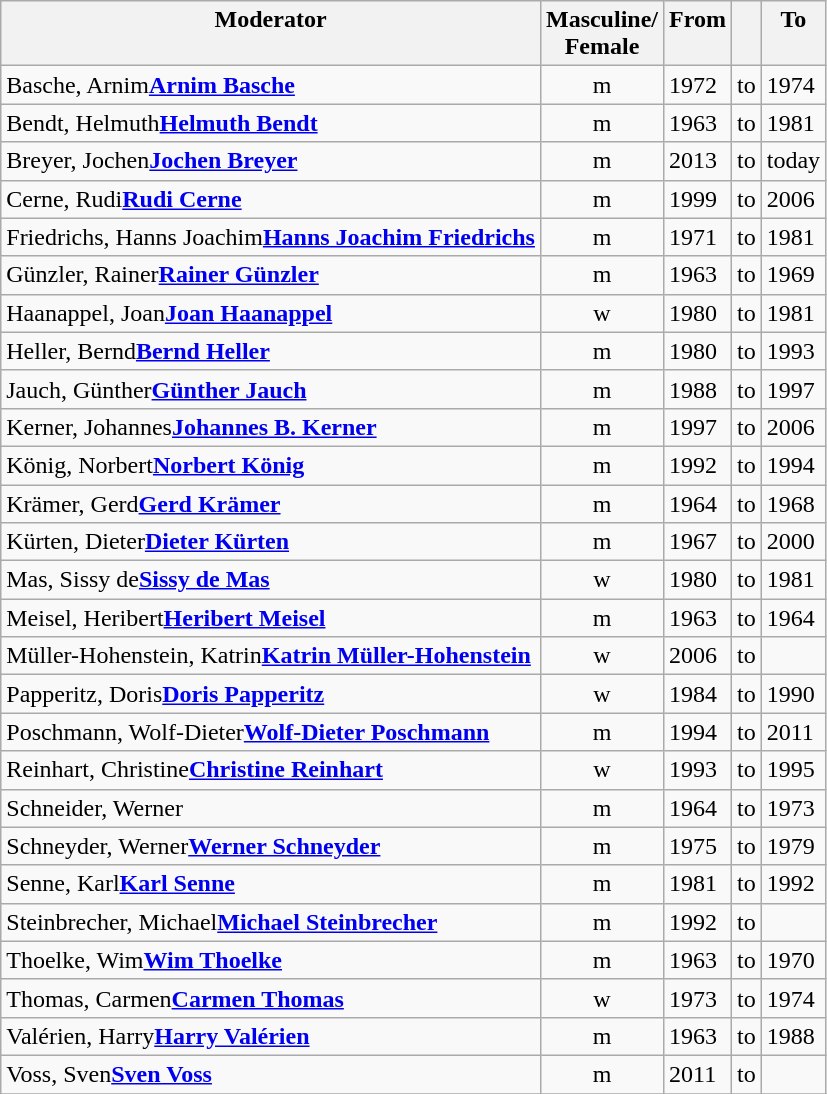<table class="wikitable sortable">
<tr class="hintergrundfarbe8">
<th>Moderator<br><br></th>
<th>Masculine/<br>Female<br></th>
<th>From<br><br></th>
<th class="unsortable"><br><br></th>
<th>To<br><br></th>
</tr>
<tr>
<td><span>Basche, Arnim</span><strong><a href='#'>Arnim Basche</a></strong></td>
<td align="center">m</td>
<td>1972</td>
<td>to</td>
<td>1974</td>
</tr>
<tr>
<td><span>Bendt, Helmuth</span><strong><a href='#'>Helmuth Bendt</a></strong></td>
<td align="center">m</td>
<td>1963</td>
<td>to</td>
<td>1981</td>
</tr>
<tr>
<td><span>Breyer, Jochen</span><strong><a href='#'>Jochen Breyer</a></strong></td>
<td align="center">m</td>
<td>2013</td>
<td>to</td>
<td>today</td>
</tr>
<tr>
<td><span>Cerne, Rudi</span><strong><a href='#'>Rudi Cerne</a></strong></td>
<td align="center">m</td>
<td>1999</td>
<td>to</td>
<td>2006</td>
</tr>
<tr>
<td><span>Friedrichs, Hanns Joachim</span><strong><a href='#'>Hanns Joachim Friedrichs</a></strong></td>
<td align="center">m</td>
<td>1971</td>
<td>to</td>
<td>1981</td>
</tr>
<tr>
<td><span>Günzler, Rainer</span><strong><a href='#'>Rainer Günzler</a></strong></td>
<td align="center">m</td>
<td>1963</td>
<td>to</td>
<td>1969</td>
</tr>
<tr>
<td><span>Haanappel, Joan</span><strong><a href='#'>Joan Haanappel</a></strong></td>
<td align="center">w</td>
<td>1980</td>
<td>to</td>
<td>1981</td>
</tr>
<tr>
<td><span>Heller, Bernd</span><strong><a href='#'>Bernd Heller</a></strong></td>
<td align="center">m</td>
<td>1980</td>
<td>to</td>
<td>1993</td>
</tr>
<tr>
<td><span>Jauch, Günther</span><strong><a href='#'>Günther Jauch</a></strong></td>
<td align="center">m</td>
<td>1988</td>
<td>to</td>
<td>1997</td>
</tr>
<tr>
<td><span>Kerner, Johannes</span><strong><a href='#'>Johannes B. Kerner</a></strong></td>
<td align="center">m</td>
<td>1997</td>
<td>to</td>
<td>2006</td>
</tr>
<tr>
<td><span>König, Norbert</span><strong><a href='#'>Norbert König</a></strong></td>
<td align="center">m</td>
<td>1992</td>
<td>to</td>
<td>1994</td>
</tr>
<tr>
<td><span>Krämer, Gerd</span><strong><a href='#'>Gerd Krämer</a></strong></td>
<td align="center">m</td>
<td>1964</td>
<td>to</td>
<td>1968</td>
</tr>
<tr>
<td><span>Kürten, Dieter</span><strong><a href='#'>Dieter Kürten</a></strong></td>
<td align="center">m</td>
<td>1967</td>
<td>to</td>
<td>2000</td>
</tr>
<tr>
<td><span>Mas, Sissy de</span><strong><a href='#'>Sissy de Mas</a></strong></td>
<td align="center">w</td>
<td>1980</td>
<td>to</td>
<td>1981</td>
</tr>
<tr>
<td><span>Meisel, Heribert</span><strong><a href='#'>Heribert Meisel</a></strong></td>
<td align="center">m</td>
<td>1963</td>
<td>to</td>
<td>1964</td>
</tr>
<tr>
<td><span>Müller-Hohenstein, Katrin</span><strong><a href='#'>Katrin Müller-Hohenstein</a></strong></td>
<td align="center">w</td>
<td>2006</td>
<td>to</td>
<td></td>
</tr>
<tr>
<td><span>Papperitz, Doris</span><strong><a href='#'>Doris Papperitz</a></strong></td>
<td align="center">w</td>
<td>1984</td>
<td>to</td>
<td>1990</td>
</tr>
<tr>
<td><span>Poschmann, Wolf-Dieter</span><strong><a href='#'>Wolf-Dieter Poschmann</a></strong></td>
<td align="center">m</td>
<td>1994</td>
<td>to</td>
<td>2011</td>
</tr>
<tr>
<td><span>Reinhart, Christine</span><strong><a href='#'>Christine Reinhart</a></strong></td>
<td align="center">w</td>
<td>1993</td>
<td>to</td>
<td>1995</td>
</tr>
<tr>
<td><span>Schneider, Werner</span><strong></strong></td>
<td align="center">m</td>
<td>1964</td>
<td>to</td>
<td>1973</td>
</tr>
<tr>
<td><span>Schneyder, Werner</span><strong><a href='#'>Werner Schneyder</a></strong></td>
<td align="center">m</td>
<td>1975</td>
<td>to</td>
<td>1979</td>
</tr>
<tr>
<td><span>Senne, Karl</span><strong><a href='#'>Karl Senne</a></strong></td>
<td align="center">m</td>
<td>1981</td>
<td>to</td>
<td>1992</td>
</tr>
<tr>
<td><span>Steinbrecher, Michael</span><strong><a href='#'>Michael Steinbrecher</a></strong></td>
<td align="center">m</td>
<td>1992</td>
<td>to</td>
<td></td>
</tr>
<tr>
<td><span>Thoelke, Wim</span><strong><a href='#'>Wim Thoelke</a></strong></td>
<td align="center">m</td>
<td>1963</td>
<td>to</td>
<td>1970</td>
</tr>
<tr>
<td><span>Thomas, Carmen</span><strong><a href='#'>Carmen Thomas</a></strong></td>
<td align="center">w</td>
<td>1973</td>
<td>to</td>
<td>1974</td>
</tr>
<tr>
<td><span>Valérien, Harry</span><strong><a href='#'>Harry Valérien</a></strong></td>
<td align="center">m</td>
<td>1963</td>
<td>to</td>
<td>1988</td>
</tr>
<tr>
<td><span>Voss, Sven</span><strong><a href='#'>Sven Voss</a></strong></td>
<td align="center">m</td>
<td>2011</td>
<td>to</td>
<td></td>
</tr>
<tr>
</tr>
</table>
